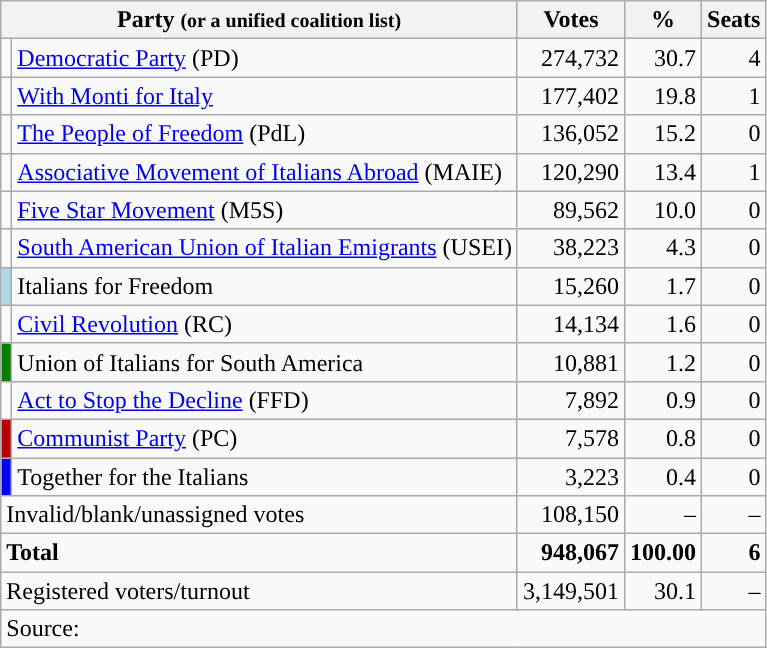<table class=wikitable style="text-align:right">
<tr>
<th colspan=2>Party <small>(or a unified coalition list)</small></th>
<th>Votes</th>
<th>%</th>
<th>Seats</th>
</tr>
<tr>
<td></td>
<td align=left><a href='#'>Democratic Party</a> (PD)</td>
<td>274,732</td>
<td>30.7</td>
<td>4</td>
</tr>
<tr>
<td></td>
<td align=left><a href='#'>With Monti for Italy</a></td>
<td>177,402</td>
<td>19.8</td>
<td>1</td>
</tr>
<tr>
<td></td>
<td align=left><a href='#'>The People of Freedom</a> (PdL)</td>
<td>136,052</td>
<td>15.2</td>
<td>0</td>
</tr>
<tr>
<td></td>
<td align=left><a href='#'>Associative Movement of Italians Abroad</a> (MAIE)</td>
<td>120,290</td>
<td>13.4</td>
<td>1</td>
</tr>
<tr>
<td></td>
<td align=left><a href='#'>Five Star Movement</a> (M5S)</td>
<td>89,562</td>
<td>10.0</td>
<td>0</td>
</tr>
<tr>
<td></td>
<td align=left><a href='#'>South American Union of Italian Emigrants</a> (USEI)</td>
<td>38,223</td>
<td>4.3</td>
<td>0</td>
</tr>
<tr>
<td style="background:lightblue;"></td>
<td align=left>Italians for Freedom</td>
<td>15,260</td>
<td>1.7</td>
<td>0</td>
</tr>
<tr>
<td></td>
<td align=left><a href='#'>Civil Revolution</a> (RC)</td>
<td>14,134</td>
<td>1.6</td>
<td>0</td>
</tr>
<tr>
<td style="background:green;"></td>
<td align=left>Union of Italians for South America</td>
<td>10,881</td>
<td>1.2</td>
<td>0</td>
</tr>
<tr>
<td style="background-color:"></td>
<td align=left><a href='#'>Act to Stop the Decline</a> (FFD)</td>
<td>7,892</td>
<td>0.9</td>
<td>0</td>
</tr>
<tr>
<td style="background:#B80000;"></td>
<td align=left><a href='#'>Communist Party</a> (PC)</td>
<td>7,578</td>
<td>0.8</td>
<td>0</td>
</tr>
<tr>
<td style="background:blue;"></td>
<td align=left>Together for the Italians</td>
<td>3,223</td>
<td>0.4</td>
<td>0</td>
</tr>
<tr>
<td style="text-align:left;" colspan="2">Invalid/blank/unassigned votes</td>
<td>108,150</td>
<td>–</td>
<td>–</td>
</tr>
<tr>
<td style="text-align:left;" colspan="2"><strong>Total</strong></td>
<td><strong>948,067</strong></td>
<td><strong>100.00</strong></td>
<td><strong>6</strong></td>
</tr>
<tr>
<td style="text-align:left;" colspan="2">Registered voters/turnout</td>
<td>3,149,501</td>
<td>30.1</td>
<td>–</td>
</tr>
<tr>
<td style="text-align:left;" colspan="7">Source: </td>
</tr>
</table>
